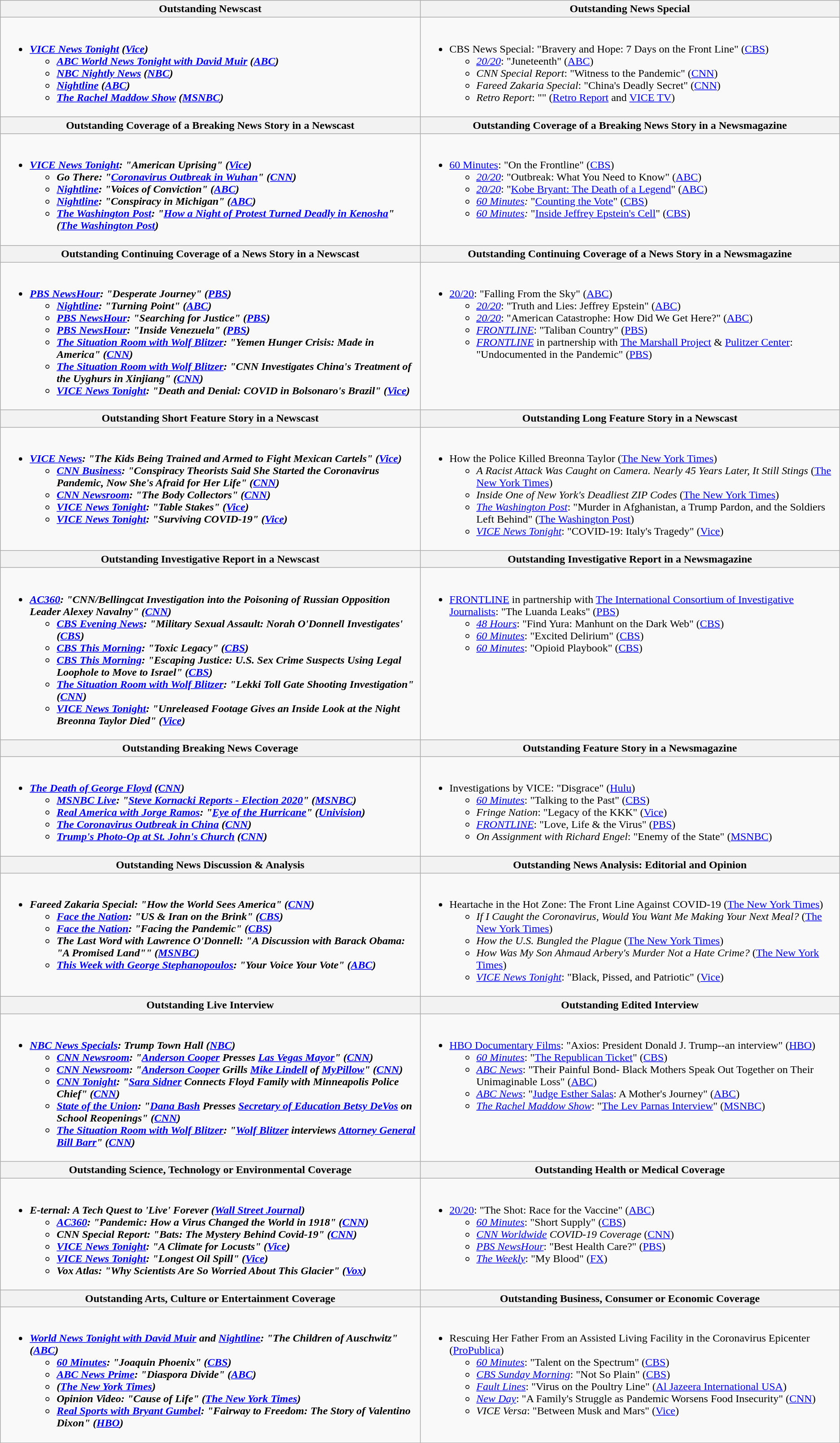<table class=wikitable>
<tr>
<th style="width:50%">Outstanding Newscast</th>
<th style="width:50%">Outstanding News Special</th>
</tr>
<tr>
<td valign="top"><br><ul><li><strong><em><a href='#'>VICE News Tonight</a><em> (<a href='#'>Vice</a>)<strong><ul><li></em><a href='#'>ABC World News Tonight with David Muir</a><em> (<a href='#'>ABC</a>)</li><li></em><a href='#'>NBC Nightly News</a><em> (<a href='#'>NBC</a>)</li><li></em><a href='#'>Nightline</a><em> (<a href='#'>ABC</a>)</li><li></em><a href='#'>The Rachel Maddow Show</a><em> (<a href='#'>MSNBC</a>)</li></ul></li></ul></td>
<td valign="top"><br><ul><li></em></strong>CBS News Special</em>: "Bravery and Hope: 7 Days on the Front Line" (<a href='#'>CBS</a>)</strong><ul><li><em><a href='#'>20/20</a></em>: "Juneteenth" (<a href='#'>ABC</a>)</li><li><em>CNN Special Report</em>: "Witness to the Pandemic" (<a href='#'>CNN</a>)</li><li><em>Fareed Zakaria Special</em>: "China's Deadly Secret" (<a href='#'>CNN</a>)</li><li><em>Retro Report</em>: "" (<a href='#'>Retro Report</a> and <a href='#'>VICE TV</a>)</li></ul></li></ul></td>
</tr>
<tr>
<th style="width:50%">Outstanding Coverage of a Breaking News Story in a Newscast</th>
<th style="width:50%">Outstanding Coverage of a Breaking News Story in a Newsmagazine</th>
</tr>
<tr>
<td valign="top"><br><ul><li><strong><em><a href='#'>VICE News Tonight</a><em>: "American Uprising" (<a href='#'>Vice</a>)<strong><ul><li></em>Go There<em>: "<a href='#'>Coronavirus Outbreak in Wuhan</a>" (<a href='#'>CNN</a>)</li><li></em><a href='#'>Nightline</a><em>: "Voices of Conviction" (<a href='#'>ABC</a>)</li><li></em><a href='#'>Nightline</a><em>: "Conspiracy in Michigan" (<a href='#'>ABC</a>)</li><li></em><a href='#'>The Washington Post</a><em>: "<a href='#'>How a Night of Protest Turned Deadly in Kenosha</a>" (<a href='#'>The Washington Post</a>)</li></ul></li></ul></td>
<td valign="top"><br><ul><li></em></strong><a href='#'>60 Minutes</a></em>: "On the Frontline" (<a href='#'>CBS</a>)</strong><ul><li><em><a href='#'>20/20</a></em>: "Outbreak: What You Need to Know" (<a href='#'>ABC</a>)</li><li><em><a href='#'>20/20</a></em>: "<a href='#'>Kobe Bryant: The Death of a Legend</a>" (<a href='#'>ABC</a>)</li><li><em><a href='#'>60 Minutes</a>:</em> "<a href='#'>Counting the Vote</a>" (<a href='#'>CBS</a>)</li><li><em><a href='#'>60 Minutes</a>:</em> "<a href='#'>Inside Jeffrey Epstein's Cell</a>" (<a href='#'>CBS</a>)</li></ul></li></ul></td>
</tr>
<tr>
<th style="width:50%">Outstanding Continuing Coverage of a News Story in a Newscast</th>
<th style="width:50%">Outstanding Continuing Coverage of a News Story in a Newsmagazine</th>
</tr>
<tr>
<td valign="top"><br><ul><li><strong><em><a href='#'>PBS NewsHour</a><em>: "Desperate Journey" (<a href='#'>PBS</a>)<strong><ul><li></em><a href='#'>Nightline</a><em>: "Turning Point" (<a href='#'>ABC</a>)</li><li></em><a href='#'>PBS NewsHour</a><em>: "Searching for Justice" (<a href='#'>PBS</a>)</li><li></em><a href='#'>PBS NewsHour</a><em>: "Inside Venezuela" (<a href='#'>PBS</a>)</li><li></em><a href='#'>The Situation Room with Wolf Blitzer</a><em>: "Yemen Hunger Crisis: Made in America" (<a href='#'>CNN</a>)</li><li></em><a href='#'>The Situation Room with Wolf Blitzer</a><em>: "CNN Investigates China's Treatment of the Uyghurs in Xinjiang" (<a href='#'>CNN</a>)</li><li></em><a href='#'>VICE News Tonight</a><em>: "Death and Denial: COVID in Bolsonaro's Brazil" (<a href='#'>Vice</a>)</li></ul></li></ul></td>
<td valign="top"><br><ul><li></em></strong><a href='#'>20/20</a></em>: "Falling From the Sky" (<a href='#'>ABC</a>)</strong><ul><li><em><a href='#'>20/20</a></em>: "Truth and Lies: Jeffrey Epstein" (<a href='#'>ABC</a>)</li><li><em><a href='#'>20/20</a></em>: "American Catastrophe: How Did We Get Here?" (<a href='#'>ABC</a>)</li><li><em><a href='#'>FRONTLINE</a></em>: "Taliban Country" (<a href='#'>PBS</a>)</li><li><em><a href='#'>FRONTLINE</a></em> in partnership with <a href='#'>The Marshall Project</a> & <a href='#'>Pulitzer Center</a>: "Undocumented in the Pandemic" (<a href='#'>PBS</a>)</li></ul></li></ul></td>
</tr>
<tr>
<th style="width:50%">Outstanding Short Feature Story in a Newscast</th>
<th style="width:50%">Outstanding Long Feature Story in a Newscast</th>
</tr>
<tr>
<td valign="top"><br><ul><li><strong><em><a href='#'>VICE News</a><em>: "The Kids Being Trained and Armed to Fight Mexican Cartels" (<a href='#'>Vice</a>)<strong><ul><li></em><a href='#'>CNN Business</a><em>: "Conspiracy Theorists Said She Started the Coronavirus Pandemic, Now She's Afraid for Her Life" (<a href='#'>CNN</a>)</li><li></em><a href='#'>CNN Newsroom</a><em>: "The Body Collectors" (<a href='#'>CNN</a>)</li><li></em><a href='#'>VICE News Tonight</a><em>: "Table Stakes" (<a href='#'>Vice</a>)</li><li></em><a href='#'>VICE News Tonight</a><em>: "Surviving COVID-19" (<a href='#'>Vice</a>)</li></ul></li></ul></td>
<td valign="top"><br><ul><li></em></strong>How the Police Killed Breonna Taylor</em> (<a href='#'>The New York Times</a>)</strong><ul><li><em>A Racist Attack Was Caught on Camera. Nearly 45 Years Later, It Still Stings</em> (<a href='#'>The New York Times</a>)</li><li><em>Inside One of New York's Deadliest ZIP Codes</em> (<a href='#'>The New York Times</a>)</li><li><em><a href='#'>The Washington Post</a></em>: "Murder in Afghanistan, a Trump Pardon, and the Soldiers Left Behind" (<a href='#'>The Washington Post</a>)</li><li><em><a href='#'>VICE News Tonight</a></em>: "COVID-19: Italy's Tragedy" (<a href='#'>Vice</a>)</li></ul></li></ul></td>
</tr>
<tr>
<th style="width:50%">Outstanding Investigative Report in a Newscast</th>
<th style="width:50%">Outstanding Investigative Report in a Newsmagazine</th>
</tr>
<tr>
<td valign="top"><br><ul><li><strong><em><a href='#'>AC360</a><em>: "CNN/Bellingcat Investigation into the Poisoning of Russian Opposition Leader Alexey Navalny" (<a href='#'>CNN</a>)<strong><ul><li></em><a href='#'>CBS Evening News</a><em>: "Military Sexual Assault: Norah O'Donnell Investigates' (<a href='#'>CBS</a>)</li><li></em><a href='#'>CBS This Morning</a><em>: "Toxic Legacy" (<a href='#'>CBS</a>)</li><li></em><a href='#'>CBS This Morning</a><em>: "Escaping Justice: U.S. Sex Crime Suspects Using Legal Loophole to Move to Israel" (<a href='#'>CBS</a>)</li><li></em><a href='#'>The Situation Room with Wolf Blitzer</a><em>: "Lekki Toll Gate Shooting Investigation" (<a href='#'>CNN</a>)</li><li></em><a href='#'>VICE News Tonight</a><em>: "Unreleased Footage Gives an Inside Look at the Night Breonna Taylor Died" (<a href='#'>Vice</a>)</li></ul></li></ul></td>
<td valign="top"><br><ul><li></em></strong><a href='#'>FRONTLINE</a></em> in partnership with <a href='#'>The International Consortium of Investigative Journalists</a>: "The Luanda Leaks" (<a href='#'>PBS</a>)</strong><ul><li><em><a href='#'>48 Hours</a></em>: "Find Yura: Manhunt on the Dark Web" (<a href='#'>CBS</a>)</li><li><em><a href='#'>60 Minutes</a></em>: "Excited Delirium" (<a href='#'>CBS</a>)</li><li><em><a href='#'>60 Minutes</a></em>: "Opioid Playbook" (<a href='#'>CBS</a>)</li></ul></li></ul></td>
</tr>
<tr>
<th style="width:50%">Outstanding Breaking News Coverage</th>
<th style="width:50%">Outstanding Feature Story in a Newsmagazine</th>
</tr>
<tr>
<td valign="top"><br><ul><li><strong><em><a href='#'>The Death of George Floyd</a><em> (<a href='#'>CNN</a>)<strong><ul><li></em><a href='#'>MSNBC Live</a><em>: "<a href='#'>Steve Kornacki Reports - Election 2020</a>" (<a href='#'>MSNBC</a>)</li><li></em><a href='#'>Real America with Jorge Ramos</a><em>: "<a href='#'>Eye of the Hurricane</a>" (<a href='#'>Univision</a>)</li><li></em><a href='#'>The Coronavirus Outbreak in China</a><em> (<a href='#'>CNN</a>)</li><li></em><a href='#'>Trump's Photo-Op at St. John's Church</a><em> (<a href='#'>CNN</a>)</li></ul></li></ul></td>
<td valign="top"><br><ul><li></em></strong>Investigations by VICE</em>: "Disgrace" (<a href='#'>Hulu</a>)</strong><ul><li><em><a href='#'>60 Minutes</a></em>: "Talking to the Past" (<a href='#'>CBS</a>)</li><li><em>Fringe Nation</em>: "Legacy of the KKK" (<a href='#'>Vice</a>)</li><li><em><a href='#'>FRONTLINE</a></em>: "Love, Life & the Virus" (<a href='#'>PBS</a>)</li><li><em>On Assignment with Richard Engel</em>: "Enemy of the State" (<a href='#'>MSNBC</a>)</li></ul></li></ul></td>
</tr>
<tr>
<th style="width:50%">Outstanding News Discussion & Analysis</th>
<th style="width:50%">Outstanding News Analysis: Editorial and Opinion</th>
</tr>
<tr>
<td valign="top"><br><ul><li><strong><em>Fareed Zakaria Special<em>: "How the World Sees America" (<a href='#'>CNN</a>)<strong><ul><li></em><a href='#'>Face the Nation</a><em>: "US & Iran on the Brink" (<a href='#'>CBS</a>)</li><li></em><a href='#'>Face the Nation</a><em>: "Facing the Pandemic" (<a href='#'>CBS</a>)</li><li></em>The Last Word with Lawrence O'Donnell<em>: "A Discussion with Barack Obama: "A Promised Land"" (<a href='#'>MSNBC</a>)</li><li></em><a href='#'>This Week with George Stephanopoulos</a><em>: "Your Voice Your Vote" (<a href='#'>ABC</a>)</li></ul></li></ul></td>
<td valign="top"><br><ul><li></em></strong>Heartache in the Hot Zone: The Front Line Against COVID-19</em> (<a href='#'>The New York Times</a>)</strong><ul><li><em>If I Caught the Coronavirus, Would You Want Me Making Your Next Meal?</em> (<a href='#'>The New York Times</a>)</li><li><em>How the U.S. Bungled the Plague</em> (<a href='#'>The New York Times</a>)</li><li><em>How Was My Son Ahmaud Arbery's Murder Not a Hate Crime?</em> (<a href='#'>The New York Times</a>)</li><li><em><a href='#'>VICE News Tonight</a></em>: "Black, Pissed, and Patriotic" (<a href='#'>Vice</a>)</li></ul></li></ul></td>
</tr>
<tr>
<th style="width:50%">Outstanding Live Interview</th>
<th style="width:50%">Outstanding Edited Interview</th>
</tr>
<tr>
<td valign="top"><br><ul><li><strong><em><a href='#'>NBC News Specials</a><em>: Trump Town Hall (<a href='#'>NBC</a>)<strong><ul><li></em><a href='#'>CNN Newsroom</a><em>: "<a href='#'>Anderson Cooper</a> Presses <a href='#'>Las Vegas Mayor</a>" (<a href='#'>CNN</a>)</li><li></em><a href='#'>CNN Newsroom</a><em>: "<a href='#'>Anderson Cooper</a> Grills <a href='#'>Mike Lindell</a> of <a href='#'>MyPillow</a>" (<a href='#'>CNN</a>)</li><li></em><a href='#'>CNN Tonight</a><em>: "<a href='#'>Sara Sidner</a> Connects Floyd Family with Minneapolis Police Chief" (<a href='#'>CNN</a>)</li><li></em><a href='#'>State of the Union</a><em>: "<a href='#'>Dana Bash</a> Presses <a href='#'>Secretary of Education Betsy DeVos</a> on School Reopenings" (<a href='#'>CNN</a>)</li><li></em><a href='#'>The Situation Room with Wolf Blitzer</a><em>: "<a href='#'>Wolf Blitzer</a> interviews <a href='#'>Attorney General Bill Barr</a>" (<a href='#'>CNN</a>)</li></ul></li></ul></td>
<td valign="top"><br><ul><li></em></strong><a href='#'>HBO Documentary Films</a></em>: "Axios: President Donald J. Trump--an interview" (<a href='#'>HBO</a>)</strong><ul><li><em><a href='#'>60 Minutes</a></em>: "<a href='#'>The Republican Ticket</a>" (<a href='#'>CBS</a>)</li><li><em><a href='#'>ABC News</a></em>: "Their Painful Bond- Black Mothers Speak Out Together on Their Unimaginable Loss" (<a href='#'>ABC</a>)</li><li><em><a href='#'>ABC News</a></em>: "<a href='#'>Judge Esther Salas</a>: A Mother's Journey" (<a href='#'>ABC</a>)</li><li><em><a href='#'>The Rachel Maddow Show</a></em>: "<a href='#'>The Lev Parnas Interview</a>" (<a href='#'>MSNBC</a>)</li></ul></li></ul></td>
</tr>
<tr>
<th style="width:50%">Outstanding Science, Technology or Environmental Coverage</th>
<th style="width:50%">Outstanding Health or Medical Coverage</th>
</tr>
<tr>
<td valign="top"><br><ul><li><strong><em>E-ternal: A Tech Quest to 'Live' Forever<em> (<a href='#'>Wall Street Journal</a>)<strong><ul><li></em><a href='#'>AC360</a><em>: "Pandemic: How a Virus Changed the World in 1918" (<a href='#'>CNN</a>)</li><li></em>CNN Special Report<em>: "Bats: The Mystery Behind Covid-19" (<a href='#'>CNN</a>)</li><li></em><a href='#'>VICE News Tonight</a><em>: "A Climate for Locusts" (<a href='#'>Vice</a>)</li><li></em><a href='#'>VICE News Tonight</a><em>: "Longest Oil Spill" (<a href='#'>Vice</a>)</li><li></em>Vox Atlas<em>: "Why Scientists Are So Worried About This Glacier" (<a href='#'>Vox</a>)</li></ul></li></ul></td>
<td valign="top"><br><ul><li></em></strong><a href='#'>20/20</a></em>: "The Shot: Race for the Vaccine" (<a href='#'>ABC</a>)</strong><ul><li><em><a href='#'>60 Minutes</a></em>: "Short Supply" (<a href='#'>CBS</a>)</li><li><em><a href='#'>CNN Worldwide</a> COVID-19 Coverage</em> (<a href='#'>CNN</a>)</li><li><em><a href='#'>PBS NewsHour</a></em>: "Best Health Care?" (<a href='#'>PBS</a>)</li><li><em><a href='#'>The Weekly</a></em>: "My Blood" (<a href='#'>FX</a>)</li></ul></li></ul></td>
</tr>
<tr>
<th style="width:50%">Outstanding Arts, Culture or Entertainment Coverage</th>
<th style="width:50%">Outstanding Business, Consumer or Economic Coverage</th>
</tr>
<tr>
<td valign="top"><br><ul><li><strong><em><a href='#'>World News Tonight with David Muir</a><em> and </em><a href='#'>Nightline</a><em>: "The Children of Auschwitz" (<a href='#'>ABC</a>)<strong><ul><li></em><a href='#'>60 Minutes</a><em>: "Joaquin Phoenix" (<a href='#'>CBS</a>)</li><li></em><a href='#'>ABC News Prime</a><em>: "Diaspora Divide" (<a href='#'>ABC</a>)</li><li></em><em> (<a href='#'>The New York Times</a>)</li><li></em>Opinion Video<em>: "Cause of Life" (<a href='#'>The New York Times</a>)</li><li></em><a href='#'>Real Sports with Bryant Gumbel</a><em>: "Fairway to Freedom: The Story of Valentino Dixon" (<a href='#'>HBO</a>)</li></ul></li></ul></td>
<td valign="top"><br><ul><li></em></strong>Rescuing Her Father From an Assisted Living Facility in the Coronavirus Epicenter</em> (<a href='#'>ProPublica</a>)</strong><ul><li><em><a href='#'>60 Minutes</a></em>: "Talent on the Spectrum" (<a href='#'>CBS</a>)</li><li><em><a href='#'>CBS Sunday Morning</a></em>: "Not So Plain" (<a href='#'>CBS</a>)</li><li><em><a href='#'>Fault Lines</a></em>: "Virus on the Poultry Line" (<a href='#'>Al Jazeera International USA</a>)</li><li><em><a href='#'>New Day</a></em>: "A Family's Struggle as Pandemic Worsens Food Insecurity" (<a href='#'>CNN</a>)</li><li><em>VICE Versa</em>: "Between Musk and Mars" (<a href='#'>Vice</a>)</li></ul></li></ul></td>
</tr>
<tr>
</tr>
</table>
